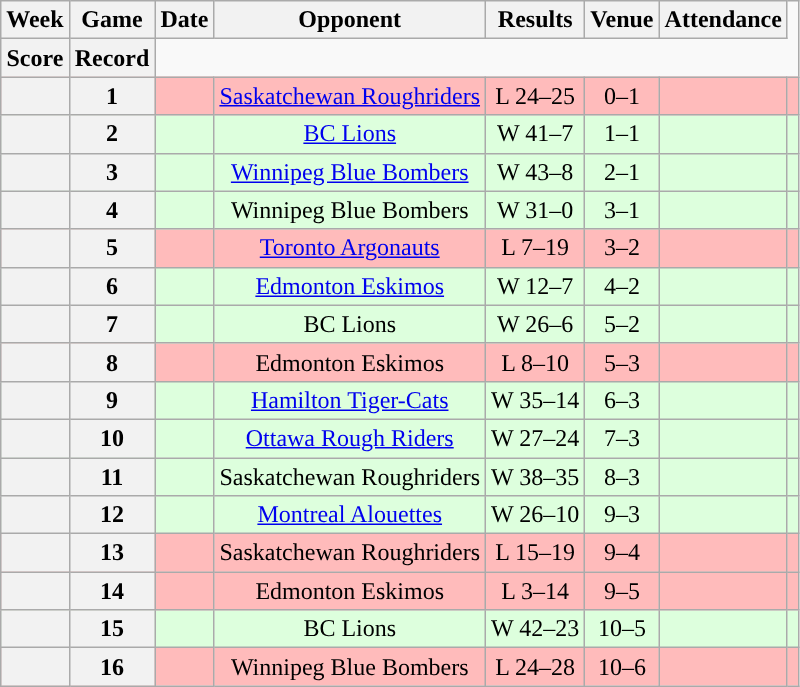<table class="wikitable" style="text-align:center">
<tr>
<th>Week</th>
<th>Game</th>
<th>Date</th>
<th>Opponent</th>
<th>Results</th>
<th>Venue</th>
<th>Attendance</th>
</tr>
<tr>
<th>Score</th>
<th>Record</th>
</tr>
<tr style="background:#ffbbbb">
<th></th>
<th>1</th>
<td></td>
<td><a href='#'>Saskatchewan Roughriders</a></td>
<td>L 24–25</td>
<td>0–1</td>
<td></td>
<td></td>
</tr>
<tr style="background:#ddffdd">
<th></th>
<th>2</th>
<td></td>
<td><a href='#'>BC Lions</a></td>
<td>W 41–7</td>
<td>1–1</td>
<td></td>
<td></td>
</tr>
<tr style="background:#ddffdd">
<th></th>
<th>3</th>
<td></td>
<td><a href='#'>Winnipeg Blue Bombers</a></td>
<td>W 43–8</td>
<td>2–1</td>
<td></td>
<td></td>
</tr>
<tr style="background:#ddffdd">
<th></th>
<th>4</th>
<td></td>
<td>Winnipeg Blue Bombers</td>
<td>W 31–0</td>
<td>3–1</td>
<td></td>
<td></td>
</tr>
<tr style="background:#ffbbbb">
<th></th>
<th>5</th>
<td></td>
<td><a href='#'>Toronto Argonauts</a></td>
<td>L 7–19</td>
<td>3–2</td>
<td></td>
<td></td>
</tr>
<tr style="background:#ddffdd">
<th></th>
<th>6</th>
<td></td>
<td><a href='#'>Edmonton Eskimos</a></td>
<td>W 12–7</td>
<td>4–2</td>
<td></td>
<td></td>
</tr>
<tr style="background:#ddffdd">
<th></th>
<th>7</th>
<td></td>
<td>BC Lions</td>
<td>W 26–6</td>
<td>5–2</td>
<td></td>
<td></td>
</tr>
<tr style="background:#ffbbbb">
<th></th>
<th>8</th>
<td></td>
<td>Edmonton Eskimos</td>
<td>L 8–10</td>
<td>5–3</td>
<td></td>
<td></td>
</tr>
<tr style="background:#ddffdd">
<th></th>
<th>9</th>
<td></td>
<td><a href='#'>Hamilton Tiger-Cats</a></td>
<td>W 35–14</td>
<td>6–3</td>
<td></td>
<td></td>
</tr>
<tr style="background:#ddffdd">
<th></th>
<th>10</th>
<td></td>
<td><a href='#'>Ottawa Rough Riders</a></td>
<td>W 27–24</td>
<td>7–3</td>
<td></td>
<td></td>
</tr>
<tr style="background:#ddffdd">
<th></th>
<th>11</th>
<td></td>
<td>Saskatchewan Roughriders</td>
<td>W 38–35</td>
<td>8–3</td>
<td></td>
<td></td>
</tr>
<tr style="background:#ddffdd">
<th></th>
<th>12</th>
<td></td>
<td><a href='#'>Montreal Alouettes</a></td>
<td>W 26–10</td>
<td>9–3</td>
<td></td>
<td></td>
</tr>
<tr style="background:#ffbbbb">
<th></th>
<th>13</th>
<td></td>
<td>Saskatchewan Roughriders</td>
<td>L 15–19</td>
<td>9–4</td>
<td></td>
<td></td>
</tr>
<tr style="background:#ffbbbb">
<th></th>
<th>14</th>
<td></td>
<td>Edmonton Eskimos</td>
<td>L 3–14</td>
<td>9–5</td>
<td></td>
<td></td>
</tr>
<tr style="background:#ddffdd">
<th></th>
<th>15</th>
<td></td>
<td>BC Lions</td>
<td>W 42–23</td>
<td>10–5</td>
<td></td>
<td></td>
</tr>
<tr style="background:#ffbbbb">
<th></th>
<th>16</th>
<td></td>
<td>Winnipeg Blue Bombers</td>
<td>L 24–28</td>
<td>10–6</td>
<td></td>
<td></td>
</tr>
</table>
